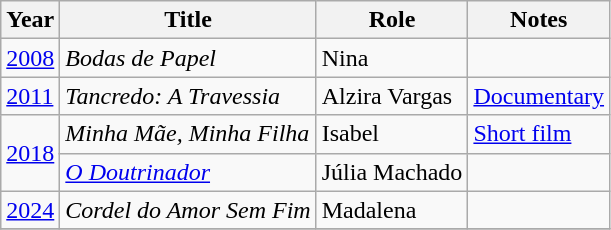<table class="wikitable">
<tr>
<th>Year</th>
<th>Title</th>
<th>Role</th>
<th>Notes</th>
</tr>
<tr>
<td><a href='#'>2008</a></td>
<td><em>Bodas de Papel</em></td>
<td>Nina</td>
<td></td>
</tr>
<tr>
<td><a href='#'>2011</a></td>
<td><em>Tancredo: A Travessia</em></td>
<td>Alzira Vargas</td>
<td><a href='#'>Documentary</a></td>
</tr>
<tr>
<td rowspan="2"><a href='#'>2018</a></td>
<td><em>Minha Mãe, Minha Filha</em></td>
<td>Isabel</td>
<td><a href='#'>Short film</a></td>
</tr>
<tr>
<td><em><a href='#'>O Doutrinador</a></em></td>
<td>Júlia Machado</td>
<td></td>
</tr>
<tr>
<td><a href='#'>2024</a></td>
<td><em>Cordel do Amor Sem Fim</em></td>
<td>Madalena</td>
<td></td>
</tr>
<tr>
</tr>
</table>
